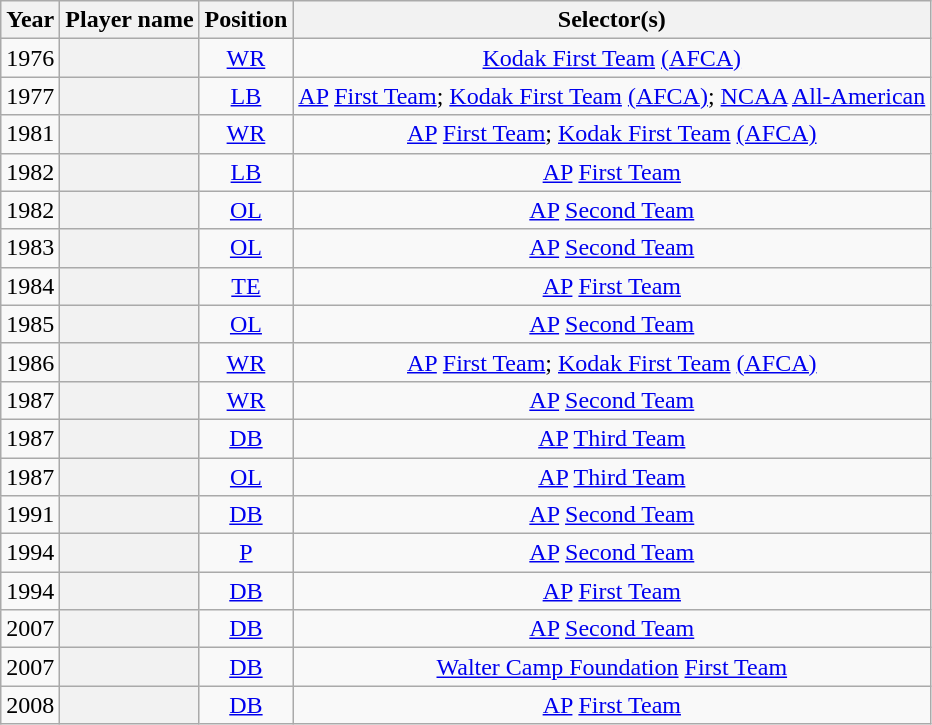<table class="wikitable sortable" style="text-align:center">
<tr>
<th scope="col">Year</th>
<th scope="col">Player name</th>
<th scope="col">Position</th>
<th scope="col">Selector(s)</th>
</tr>
<tr>
<td>1976</td>
<th scope="row"></th>
<td><a href='#'>WR</a></td>
<td><a href='#'>Kodak First Team</a> <a href='#'>(AFCA)</a></td>
</tr>
<tr>
<td>1977</td>
<th scope="row"></th>
<td><a href='#'>LB</a></td>
<td><a href='#'>AP</a> <a href='#'>First Team</a>; <a href='#'>Kodak First Team</a> <a href='#'>(AFCA)</a>; <a href='#'>NCAA</a> <a href='#'>All-American</a></td>
</tr>
<tr>
<td>1981</td>
<th scope="row"></th>
<td><a href='#'>WR</a></td>
<td><a href='#'>AP</a> <a href='#'>First Team</a>; <a href='#'>Kodak First Team</a> <a href='#'>(AFCA)</a></td>
</tr>
<tr>
<td>1982</td>
<th scope="row"></th>
<td><a href='#'>LB</a></td>
<td><a href='#'>AP</a> <a href='#'>First Team</a></td>
</tr>
<tr>
<td>1982</td>
<th scope="row"></th>
<td><a href='#'>OL</a></td>
<td><a href='#'>AP</a> <a href='#'>Second Team</a></td>
</tr>
<tr>
<td>1983</td>
<th scope="row"></th>
<td><a href='#'>OL</a></td>
<td><a href='#'>AP</a> <a href='#'>Second Team</a></td>
</tr>
<tr>
<td>1984</td>
<th scope="row"></th>
<td><a href='#'>TE</a></td>
<td><a href='#'>AP</a> <a href='#'>First Team</a></td>
</tr>
<tr>
<td>1985</td>
<th scope="row"></th>
<td><a href='#'>OL</a></td>
<td><a href='#'>AP</a> <a href='#'>Second Team</a></td>
</tr>
<tr>
<td>1986</td>
<th scope="row"></th>
<td><a href='#'>WR</a></td>
<td><a href='#'>AP</a> <a href='#'>First Team</a>; <a href='#'>Kodak First Team</a> <a href='#'>(AFCA)</a></td>
</tr>
<tr>
<td>1987</td>
<th scope="row"></th>
<td><a href='#'>WR</a></td>
<td><a href='#'>AP</a> <a href='#'>Second Team</a></td>
</tr>
<tr>
<td>1987</td>
<th scope="row"></th>
<td><a href='#'>DB</a></td>
<td><a href='#'>AP</a> <a href='#'>Third Team</a></td>
</tr>
<tr>
<td>1987</td>
<th scope="row"></th>
<td><a href='#'>OL</a></td>
<td><a href='#'>AP</a> <a href='#'>Third Team</a></td>
</tr>
<tr>
<td>1991</td>
<th scope="row"></th>
<td><a href='#'>DB</a></td>
<td><a href='#'>AP</a> <a href='#'>Second Team</a></td>
</tr>
<tr>
<td>1994</td>
<th scope="row"></th>
<td><a href='#'>P</a></td>
<td><a href='#'>AP</a> <a href='#'>Second Team</a></td>
</tr>
<tr>
<td>1994</td>
<th scope="row"></th>
<td><a href='#'>DB</a></td>
<td><a href='#'>AP</a> <a href='#'>First Team</a></td>
</tr>
<tr>
<td>2007</td>
<th scope="row"></th>
<td><a href='#'>DB</a></td>
<td><a href='#'>AP</a> <a href='#'>Second Team</a></td>
</tr>
<tr>
<td>2007</td>
<th scope="row"></th>
<td><a href='#'>DB</a></td>
<td><a href='#'>Walter Camp Foundation</a> <a href='#'>First Team</a></td>
</tr>
<tr>
<td>2008</td>
<th scope="row"></th>
<td><a href='#'>DB</a></td>
<td><a href='#'>AP</a> <a href='#'>First Team</a></td>
</tr>
</table>
